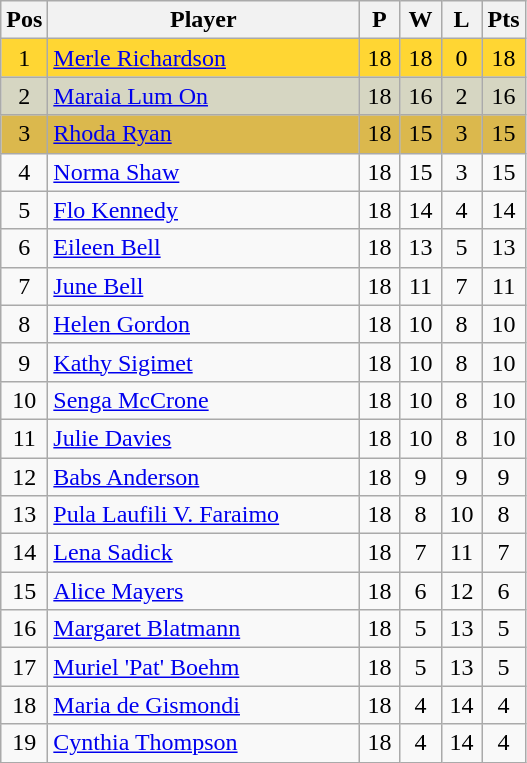<table class="wikitable" style="font-size: 100%">
<tr>
<th width=20>Pos</th>
<th width=200>Player</th>
<th width=20>P</th>
<th width=20>W</th>
<th width=20>L</th>
<th width=20>Pts</th>
</tr>
<tr align=center style="background: #FFD633;">
<td>1</td>
<td align="left"> <a href='#'>Merle Richardson</a></td>
<td>18</td>
<td>18</td>
<td>0</td>
<td>18</td>
</tr>
<tr align=center style="background: #D6D6C2;">
<td>2</td>
<td align="left"> <a href='#'>Maraia Lum On</a></td>
<td>18</td>
<td>16</td>
<td>2</td>
<td>16</td>
</tr>
<tr align=center style="background: #DBB84D;">
<td>3</td>
<td align="left"> <a href='#'>Rhoda Ryan</a></td>
<td>18</td>
<td>15</td>
<td>3</td>
<td>15</td>
</tr>
<tr align=center>
<td>4</td>
<td align="left"> <a href='#'>Norma Shaw</a></td>
<td>18</td>
<td>15</td>
<td>3</td>
<td>15</td>
</tr>
<tr align=center>
<td>5</td>
<td align="left"> <a href='#'>Flo Kennedy</a></td>
<td>18</td>
<td>14</td>
<td>4</td>
<td>14</td>
</tr>
<tr align=center>
<td>6</td>
<td align="left"> <a href='#'>Eileen Bell</a></td>
<td>18</td>
<td>13</td>
<td>5</td>
<td>13</td>
</tr>
<tr align=center>
<td>7</td>
<td align="left"> <a href='#'>June Bell</a></td>
<td>18</td>
<td>11</td>
<td>7</td>
<td>11</td>
</tr>
<tr align=center>
<td>8</td>
<td align="left"> <a href='#'>Helen Gordon</a></td>
<td>18</td>
<td>10</td>
<td>8</td>
<td>10</td>
</tr>
<tr align=center>
<td>9</td>
<td align="left"> <a href='#'>Kathy Sigimet</a></td>
<td>18</td>
<td>10</td>
<td>8</td>
<td>10</td>
</tr>
<tr align=center>
<td>10</td>
<td align="left"> <a href='#'>Senga McCrone</a></td>
<td>18</td>
<td>10</td>
<td>8</td>
<td>10</td>
</tr>
<tr align=center>
<td>11</td>
<td align="left"> <a href='#'>Julie Davies</a></td>
<td>18</td>
<td>10</td>
<td>8</td>
<td>10</td>
</tr>
<tr align=center>
<td>12</td>
<td align="left"> <a href='#'>Babs Anderson</a></td>
<td>18</td>
<td>9</td>
<td>9</td>
<td>9</td>
</tr>
<tr align=center>
<td>13</td>
<td align="left"> <a href='#'>Pula Laufili V. Faraimo</a></td>
<td>18</td>
<td>8</td>
<td>10</td>
<td>8</td>
</tr>
<tr align=center>
<td>14</td>
<td align="left"> <a href='#'>Lena Sadick</a></td>
<td>18</td>
<td>7</td>
<td>11</td>
<td>7</td>
</tr>
<tr align=center>
<td>15</td>
<td align="left"> <a href='#'>Alice Mayers</a></td>
<td>18</td>
<td>6</td>
<td>12</td>
<td>6</td>
</tr>
<tr align=center>
<td>16</td>
<td align="left"> <a href='#'>Margaret Blatmann</a></td>
<td>18</td>
<td>5</td>
<td>13</td>
<td>5</td>
</tr>
<tr align=center>
<td>17</td>
<td align="left"> <a href='#'>Muriel 'Pat' Boehm</a></td>
<td>18</td>
<td>5</td>
<td>13</td>
<td>5</td>
</tr>
<tr align=center>
<td>18</td>
<td align="left"> <a href='#'>Maria de Gismondi</a></td>
<td>18</td>
<td>4</td>
<td>14</td>
<td>4</td>
</tr>
<tr align=center>
<td>19</td>
<td align="left"> <a href='#'>Cynthia Thompson</a></td>
<td>18</td>
<td>4</td>
<td>14</td>
<td>4</td>
</tr>
</table>
